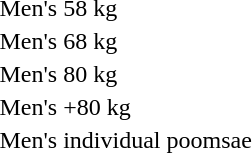<table>
<tr>
<td rowspan=2>Men's 58 kg</td>
<td rowspan=2></td>
<td rowspan=2></td>
<td></td>
</tr>
<tr>
<td></td>
</tr>
<tr>
<td rowspan=2>Men's 68 kg</td>
<td rowspan=2></td>
<td rowspan=2></td>
<td></td>
</tr>
<tr>
<td></td>
</tr>
<tr>
<td rowspan=2>Men's 80 kg</td>
<td rowspan=2></td>
<td rowspan=2></td>
<td></td>
</tr>
<tr>
<td></td>
</tr>
<tr>
<td rowspan=2>Men's +80 kg</td>
<td rowspan=2></td>
<td rowspan=2></td>
<td></td>
</tr>
<tr>
<td></td>
</tr>
<tr>
<td rowspan=2>Men's individual poomsae</td>
<td rowspan=2></td>
<td rowspan=2></td>
<td></td>
</tr>
<tr>
<td></td>
</tr>
</table>
